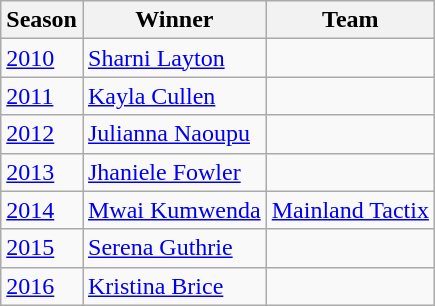<table class="wikitable collapsible">
<tr>
<th>Season</th>
<th>Winner</th>
<th>Team</th>
</tr>
<tr>
<td><a href='#'>2010</a></td>
<td> <a href='#'>Sharni Layton</a></td>
<td></td>
</tr>
<tr>
<td><a href='#'>2011</a></td>
<td> <a href='#'>Kayla Cullen</a></td>
<td></td>
</tr>
<tr>
<td><a href='#'>2012</a></td>
<td> <a href='#'>Julianna Naoupu</a></td>
<td></td>
</tr>
<tr>
<td><a href='#'>2013</a></td>
<td> <a href='#'>Jhaniele Fowler</a></td>
<td></td>
</tr>
<tr>
<td><a href='#'>2014</a></td>
<td> <a href='#'>Mwai Kumwenda</a></td>
<td><a href='#'>Mainland Tactix</a></td>
</tr>
<tr>
<td><a href='#'>2015</a></td>
<td> <a href='#'>Serena Guthrie</a></td>
<td></td>
</tr>
<tr>
<td><a href='#'>2016</a></td>
<td> <a href='#'>Kristina Brice</a></td>
<td></td>
</tr>
</table>
